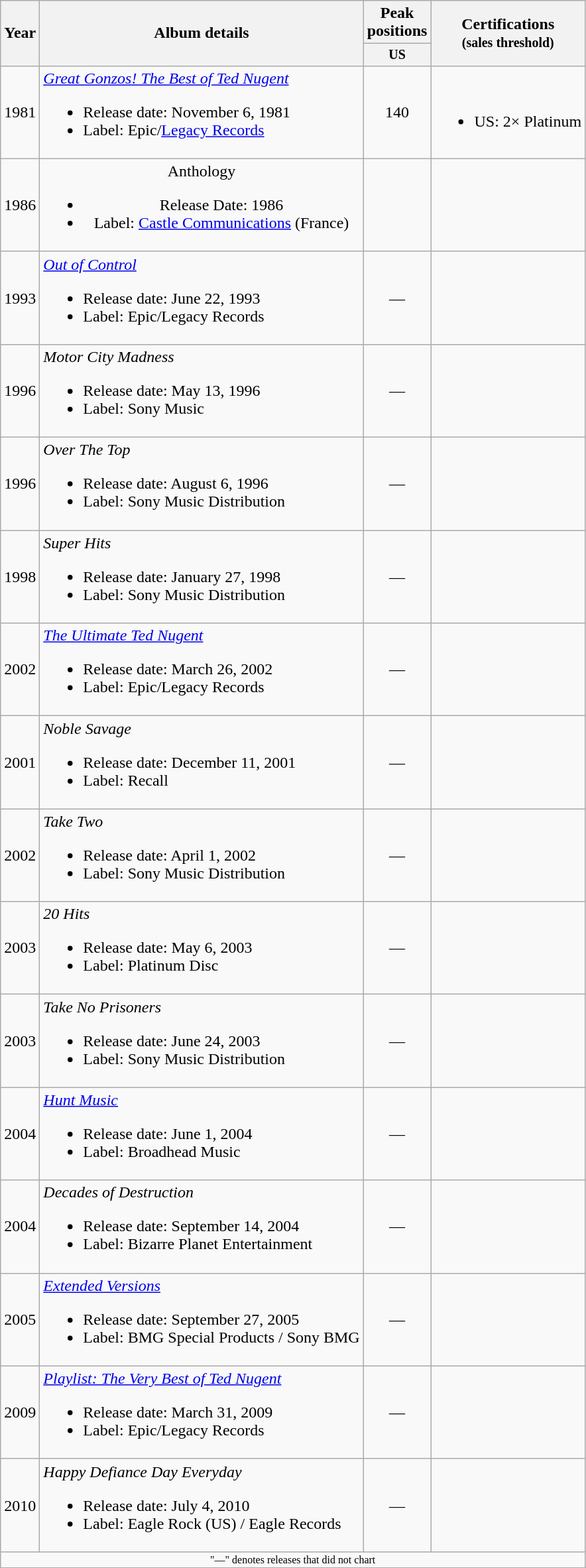<table class="wikitable" style="text-align:center;">
<tr>
<th rowspan="2">Year</th>
<th rowspan="2">Album details</th>
<th colspan="1">Peak positions</th>
<th rowspan="2">Certifications<br><small>(sales threshold)</small></th>
</tr>
<tr style="font-size:smaller;">
<th width="40">US<br></th>
</tr>
<tr>
<td>1981</td>
<td align="left"><em><a href='#'>Great Gonzos! The Best of Ted Nugent</a></em><br><ul><li>Release date: November 6, 1981</li><li>Label: Epic/<a href='#'>Legacy Records</a></li></ul></td>
<td>140</td>
<td align="left"><br><ul><li>US: 2× Platinum</li></ul></td>
</tr>
<tr>
<td>1986</td>
<td>Anthology<br><ul><li>Release Date: 1986</li><li>Label: <a href='#'>Castle Communications</a> (France)</li></ul></td>
<td></td>
<td></td>
</tr>
<tr>
<td>1993</td>
<td align="left"><em><a href='#'>Out of Control</a></em><br><ul><li>Release date: June 22, 1993</li><li>Label: Epic/Legacy Records</li></ul></td>
<td>—</td>
<td></td>
</tr>
<tr>
<td>1996</td>
<td align="left"><em>Motor City Madness</em><br><ul><li>Release date: May 13, 1996</li><li>Label: Sony Music</li></ul></td>
<td>—</td>
<td></td>
</tr>
<tr>
<td>1996</td>
<td align="left"><em>Over The Top</em><br><ul><li>Release date: August 6, 1996</li><li>Label: Sony Music Distribution</li></ul></td>
<td>—</td>
<td></td>
</tr>
<tr>
<td>1998</td>
<td align="left"><em>Super Hits</em><br><ul><li>Release date: January 27, 1998</li><li>Label: Sony Music Distribution</li></ul></td>
<td>—</td>
<td></td>
</tr>
<tr>
<td>2002</td>
<td align="left"><em><a href='#'>The Ultimate Ted Nugent</a></em><br><ul><li>Release date: March 26, 2002</li><li>Label: Epic/Legacy Records</li></ul></td>
<td>—</td>
<td></td>
</tr>
<tr>
<td>2001</td>
<td align="left"><em>Noble Savage</em><br><ul><li>Release date: December 11, 2001</li><li>Label: Recall</li></ul></td>
<td>—</td>
<td></td>
</tr>
<tr>
<td>2002</td>
<td align="left"><em>Take Two</em><br><ul><li>Release date: April 1, 2002</li><li>Label: Sony Music Distribution</li></ul></td>
<td>—</td>
<td></td>
</tr>
<tr>
<td>2003</td>
<td align="left"><em>20 Hits</em><br><ul><li>Release date: May 6, 2003</li><li>Label: Platinum Disc</li></ul></td>
<td>—</td>
<td></td>
</tr>
<tr>
<td>2003</td>
<td align="left"><em>Take No Prisoners</em><br><ul><li>Release date: June 24, 2003</li><li>Label: Sony Music Distribution</li></ul></td>
<td>—</td>
<td></td>
</tr>
<tr>
<td>2004</td>
<td align="left"><em><a href='#'>Hunt Music</a></em><br><ul><li>Release date: June 1, 2004</li><li>Label: Broadhead Music</li></ul></td>
<td>—</td>
<td></td>
</tr>
<tr>
<td>2004</td>
<td align="left"><em>Decades of Destruction</em><br><ul><li>Release date: September 14, 2004</li><li>Label: Bizarre Planet Entertainment</li></ul></td>
<td>—</td>
<td></td>
</tr>
<tr>
<td>2005</td>
<td align="left"><em><a href='#'>Extended Versions</a></em><br><ul><li>Release date: September 27, 2005</li><li>Label: BMG Special Products / Sony BMG</li></ul></td>
<td>—</td>
<td></td>
</tr>
<tr>
<td>2009</td>
<td align="left"><em><a href='#'>Playlist: The Very Best of Ted Nugent</a></em><br><ul><li>Release date: March 31, 2009</li><li>Label: Epic/Legacy Records</li></ul></td>
<td>—</td>
<td></td>
</tr>
<tr>
<td>2010</td>
<td align="left"><em>Happy Defiance Day Everyday</em><br><ul><li>Release date: July 4, 2010</li><li>Label: Eagle Rock (US) / Eagle Records</li></ul></td>
<td>—</td>
<td></td>
</tr>
<tr>
<td colspan="10" style="font-size:8pt">"—" denotes releases that did not chart</td>
</tr>
<tr>
</tr>
</table>
